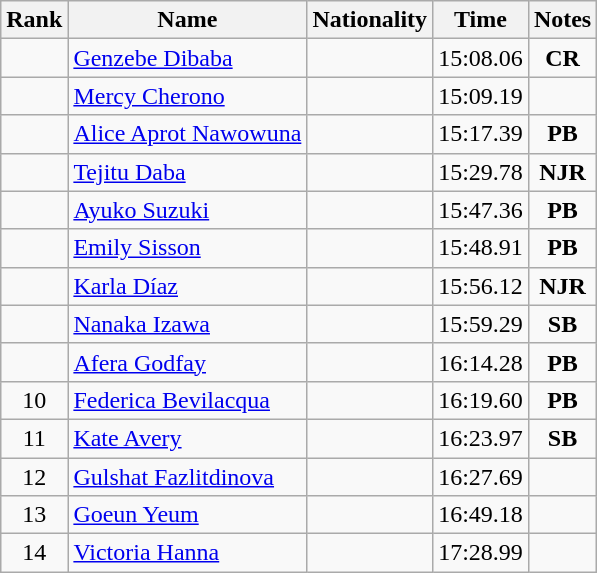<table class="wikitable sortable" style="text-align:center">
<tr>
<th>Rank</th>
<th>Name</th>
<th>Nationality</th>
<th>Time</th>
<th>Notes</th>
</tr>
<tr>
<td></td>
<td align=left><a href='#'>Genzebe Dibaba</a></td>
<td align=left></td>
<td>15:08.06</td>
<td><strong>CR</strong></td>
</tr>
<tr>
<td></td>
<td align=left><a href='#'>Mercy Cherono</a></td>
<td align=left></td>
<td>15:09.19</td>
<td></td>
</tr>
<tr>
<td></td>
<td align=left><a href='#'>Alice Aprot Nawowuna</a></td>
<td align=left></td>
<td>15:17.39</td>
<td><strong>PB</strong></td>
</tr>
<tr>
<td></td>
<td align=left><a href='#'>Tejitu Daba</a></td>
<td align=left></td>
<td>15:29.78</td>
<td><strong>NJR</strong></td>
</tr>
<tr>
<td></td>
<td align=left><a href='#'>Ayuko Suzuki</a></td>
<td align=left></td>
<td>15:47.36</td>
<td><strong>PB</strong></td>
</tr>
<tr>
<td></td>
<td align=left><a href='#'>Emily Sisson</a></td>
<td align=left></td>
<td>15:48.91</td>
<td><strong>PB</strong></td>
</tr>
<tr>
<td></td>
<td align=left><a href='#'>Karla Díaz</a></td>
<td align=left></td>
<td>15:56.12</td>
<td><strong>NJR</strong></td>
</tr>
<tr>
<td></td>
<td align=left><a href='#'>Nanaka Izawa</a></td>
<td align=left></td>
<td>15:59.29</td>
<td><strong>SB</strong></td>
</tr>
<tr>
<td></td>
<td align=left><a href='#'>Afera Godfay</a></td>
<td align=left></td>
<td>16:14.28</td>
<td><strong>PB</strong></td>
</tr>
<tr>
<td>10</td>
<td align=left><a href='#'>Federica Bevilacqua</a></td>
<td align=left></td>
<td>16:19.60</td>
<td><strong>PB</strong></td>
</tr>
<tr>
<td>11</td>
<td align=left><a href='#'>Kate Avery</a></td>
<td align=left></td>
<td>16:23.97</td>
<td><strong>SB</strong></td>
</tr>
<tr>
<td>12</td>
<td align=left><a href='#'>Gulshat Fazlitdinova</a></td>
<td align=left></td>
<td>16:27.69</td>
<td></td>
</tr>
<tr>
<td>13</td>
<td align=left><a href='#'>Goeun Yeum</a></td>
<td align=left></td>
<td>16:49.18</td>
<td></td>
</tr>
<tr>
<td>14</td>
<td align=left><a href='#'>Victoria Hanna</a></td>
<td align=left></td>
<td>17:28.99</td>
<td></td>
</tr>
</table>
